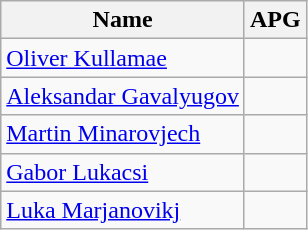<table class=wikitable>
<tr>
<th>Name</th>
<th>APG</th>
</tr>
<tr>
<td> <a href='#'>Oliver Kullamae</a></td>
<td></td>
</tr>
<tr>
<td> <a href='#'>Aleksandar Gavalyugov</a></td>
<td></td>
</tr>
<tr>
<td> <a href='#'>Martin Minarovjech</a></td>
<td></td>
</tr>
<tr>
<td> <a href='#'>Gabor Lukacsi</a></td>
<td></td>
</tr>
<tr>
<td> <a href='#'>Luka Marjanovikj</a></td>
<td></td>
</tr>
</table>
